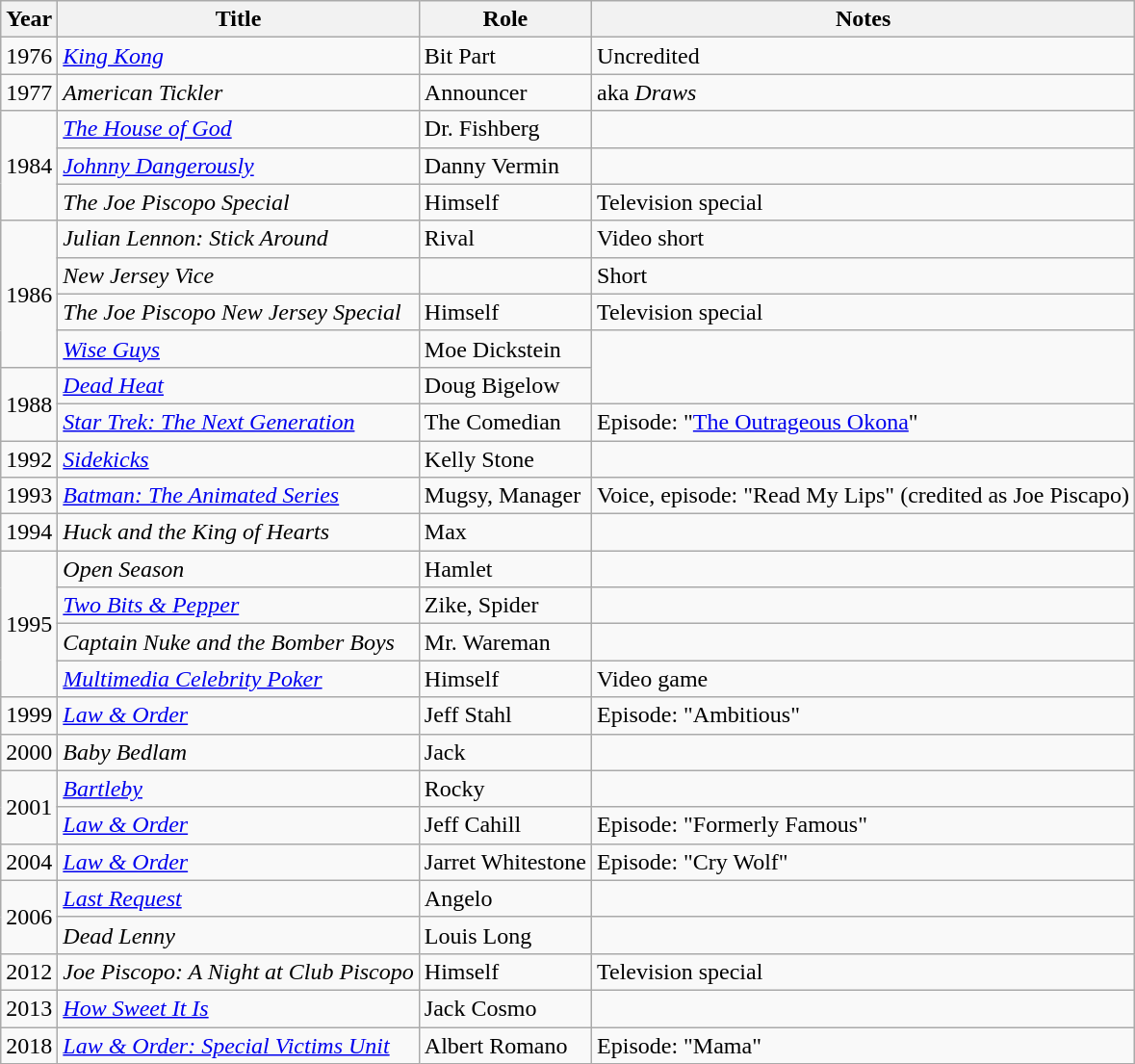<table class="wikitable sortable">
<tr>
<th>Year</th>
<th>Title</th>
<th>Role</th>
<th>Notes</th>
</tr>
<tr>
<td>1976</td>
<td><em><a href='#'>King Kong</a></em></td>
<td>Bit Part</td>
<td>Uncredited</td>
</tr>
<tr>
<td>1977</td>
<td><em>American Tickler</em></td>
<td>Announcer</td>
<td>aka <em>Draws</em></td>
</tr>
<tr>
<td rowspan="3">1984</td>
<td><em><a href='#'>The House of God</a></em></td>
<td>Dr. Fishberg</td>
<td></td>
</tr>
<tr>
<td><em><a href='#'>Johnny Dangerously</a></em></td>
<td>Danny Vermin</td>
<td></td>
</tr>
<tr>
<td><em>The Joe Piscopo Special</em></td>
<td>Himself</td>
<td>Television special</td>
</tr>
<tr>
<td rowspan="4">1986</td>
<td><em>Julian Lennon: Stick Around</em></td>
<td>Rival</td>
<td>Video short</td>
</tr>
<tr>
<td><em>New Jersey Vice</em></td>
<td></td>
<td>Short</td>
</tr>
<tr>
<td><em>The Joe Piscopo New Jersey Special</em></td>
<td>Himself</td>
<td>Television special</td>
</tr>
<tr>
<td><em><a href='#'>Wise Guys</a></em></td>
<td>Moe Dickstein</td>
</tr>
<tr>
<td rowspan="2">1988</td>
<td><em><a href='#'>Dead Heat</a></em></td>
<td>Doug Bigelow</td>
</tr>
<tr>
<td><em><a href='#'>Star Trek: The Next Generation</a></em></td>
<td>The Comedian</td>
<td>Episode: "<a href='#'>The Outrageous Okona</a>"</td>
</tr>
<tr>
<td>1992</td>
<td><em><a href='#'>Sidekicks</a></em></td>
<td>Kelly Stone</td>
<td></td>
</tr>
<tr>
<td>1993</td>
<td><em><a href='#'>Batman: The Animated Series</a></em></td>
<td>Mugsy, Manager</td>
<td>Voice, episode: "Read My Lips" (credited as Joe Piscapo)</td>
</tr>
<tr>
<td>1994</td>
<td><em>Huck and the King of Hearts</em></td>
<td>Max</td>
<td></td>
</tr>
<tr>
<td rowspan="4">1995</td>
<td><em>Open Season</em></td>
<td>Hamlet</td>
<td></td>
</tr>
<tr>
<td><em><a href='#'>Two Bits & Pepper</a></em></td>
<td>Zike, Spider</td>
<td></td>
</tr>
<tr>
<td><em>Captain Nuke and the Bomber Boys</em></td>
<td>Mr. Wareman</td>
<td></td>
</tr>
<tr>
<td><em><a href='#'>Multimedia Celebrity Poker</a></em></td>
<td>Himself</td>
<td>Video game</td>
</tr>
<tr>
<td>1999</td>
<td><em><a href='#'>Law & Order</a></em></td>
<td>Jeff Stahl</td>
<td>Episode: "Ambitious"</td>
</tr>
<tr>
<td>2000</td>
<td><em>Baby Bedlam</em></td>
<td>Jack</td>
<td></td>
</tr>
<tr>
<td rowspan="2">2001</td>
<td><em><a href='#'>Bartleby</a></em></td>
<td>Rocky</td>
<td></td>
</tr>
<tr>
<td><em><a href='#'>Law & Order</a></em></td>
<td>Jeff Cahill</td>
<td>Episode: "Formerly Famous"</td>
</tr>
<tr>
<td>2004</td>
<td><em><a href='#'>Law & Order</a></em></td>
<td>Jarret Whitestone</td>
<td>Episode: "Cry Wolf"</td>
</tr>
<tr>
<td rowspan="2">2006</td>
<td><em><a href='#'>Last Request</a></em></td>
<td>Angelo</td>
<td></td>
</tr>
<tr>
<td><em>Dead Lenny</em></td>
<td>Louis Long</td>
<td></td>
</tr>
<tr>
<td>2012</td>
<td><em>Joe Piscopo: A Night at Club Piscopo</em></td>
<td>Himself</td>
<td>Television special</td>
</tr>
<tr>
<td>2013</td>
<td><em><a href='#'>How Sweet It Is</a></em></td>
<td>Jack Cosmo</td>
<td></td>
</tr>
<tr>
<td>2018</td>
<td><em><a href='#'>Law & Order: Special Victims Unit</a></em></td>
<td>Albert Romano</td>
<td>Episode: "Mama"</td>
</tr>
</table>
